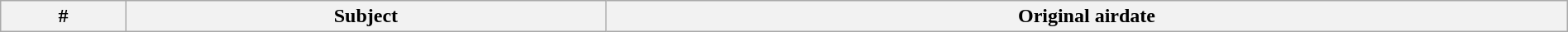<table class="wikitable plainrowheaders" style="width:100%; margin:auto;">
<tr>
<th>#</th>
<th>Subject</th>
<th>Original airdate<br>




</th>
</tr>
</table>
